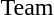<table>
<tr valign="top">
<td>Team</td>
<td></td>
<td></td>
<td></td>
</tr>
</table>
